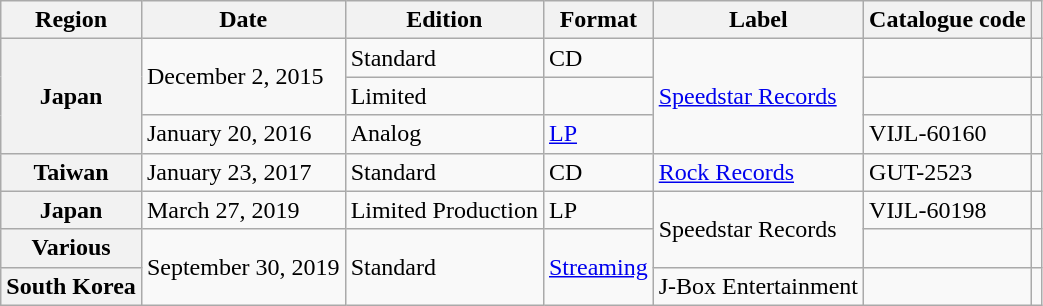<table class="wikitable unsortable plainrowheaders">
<tr>
<th scope="col">Region</th>
<th scope="col">Date</th>
<th scope="col">Edition</th>
<th scope="col">Format</th>
<th scope="col">Label</th>
<th scope="col">Catalogue code</th>
<th scope="col"></th>
</tr>
<tr>
<th scope="row" rowspan="3">Japan</th>
<td rowspan="2">December 2, 2015</td>
<td>Standard</td>
<td>CD</td>
<td rowspan="3"><a href='#'>Speedstar Records</a></td>
<td></td>
<td style="text-align:center;"></td>
</tr>
<tr>
<td>Limited</td>
<td></td>
<td></td>
<td style="text-align:center;"></td>
</tr>
<tr>
<td>January 20, 2016</td>
<td>Analog</td>
<td><a href='#'>LP</a></td>
<td>VIJL-60160</td>
<td style="text-align:center;"></td>
</tr>
<tr>
<th scope="row">Taiwan</th>
<td>January 23, 2017</td>
<td>Standard</td>
<td>CD</td>
<td><a href='#'>Rock Records</a></td>
<td>GUT-2523</td>
<td style="text-align:center;"></td>
</tr>
<tr>
<th scope="row">Japan</th>
<td>March 27, 2019</td>
<td>Limited Production</td>
<td>LP</td>
<td rowspan="2">Speedstar Records</td>
<td>VIJL-60198</td>
<td style="text-align:center;"></td>
</tr>
<tr>
<th scope="row">Various</th>
<td rowspan="2">September 30, 2019</td>
<td rowspan="2">Standard</td>
<td rowspan="2"><a href='#'>Streaming</a></td>
<td></td>
<td style="text-align:center;"></td>
</tr>
<tr>
<th scope="row">South Korea</th>
<td>J-Box Entertainment</td>
<td></td>
<td style="text-align:center;"></td>
</tr>
</table>
